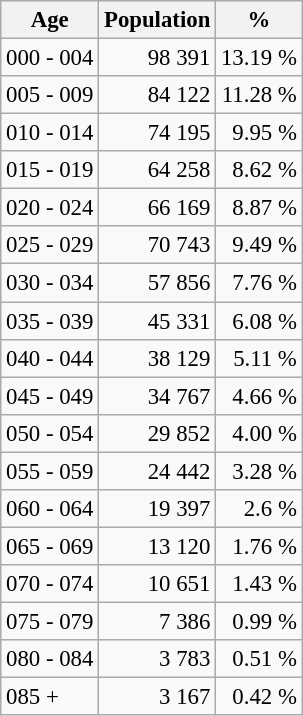<table class="wikitable" style="font-size: 95%; text-align: right">
<tr>
<th>Age</th>
<th>Population</th>
<th>%</th>
</tr>
<tr>
<td align=left>000 - 004</td>
<td>98 391</td>
<td>13.19 %</td>
</tr>
<tr>
<td align=left>005 - 009</td>
<td>84 122</td>
<td>11.28 %</td>
</tr>
<tr>
<td align=left>010 - 014</td>
<td>74 195</td>
<td>9.95 %</td>
</tr>
<tr>
<td align=left>015 - 019</td>
<td>64 258</td>
<td>8.62 %</td>
</tr>
<tr>
<td align=left>020 - 024</td>
<td>66 169</td>
<td>8.87 %</td>
</tr>
<tr>
<td align=left>025 - 029</td>
<td>70 743</td>
<td>9.49 %</td>
</tr>
<tr>
<td align=left>030 - 034</td>
<td>57 856</td>
<td>7.76 %</td>
</tr>
<tr>
<td align=left>035 - 039</td>
<td>45 331</td>
<td>6.08 %</td>
</tr>
<tr>
<td align=left>040 - 044</td>
<td>38 129</td>
<td>5.11 %</td>
</tr>
<tr>
<td align=left>045 - 049</td>
<td>34 767</td>
<td>4.66 %</td>
</tr>
<tr>
<td align=left>050 - 054</td>
<td>29 852</td>
<td>4.00 %</td>
</tr>
<tr>
<td align=left>055 - 059</td>
<td>24 442</td>
<td>3.28 %</td>
</tr>
<tr>
<td align=left>060 - 064</td>
<td>19 397</td>
<td>2.6 %</td>
</tr>
<tr>
<td align=left>065 - 069</td>
<td>13 120</td>
<td>1.76 %</td>
</tr>
<tr>
<td align=left>070 - 074</td>
<td>10 651</td>
<td>1.43 %</td>
</tr>
<tr>
<td align=left>075 - 079</td>
<td>7 386</td>
<td>0.99 %</td>
</tr>
<tr>
<td align=left>080 - 084</td>
<td>3 783</td>
<td>0.51 %</td>
</tr>
<tr>
<td align=left>085 +</td>
<td>3 167</td>
<td>0.42 %</td>
</tr>
</table>
